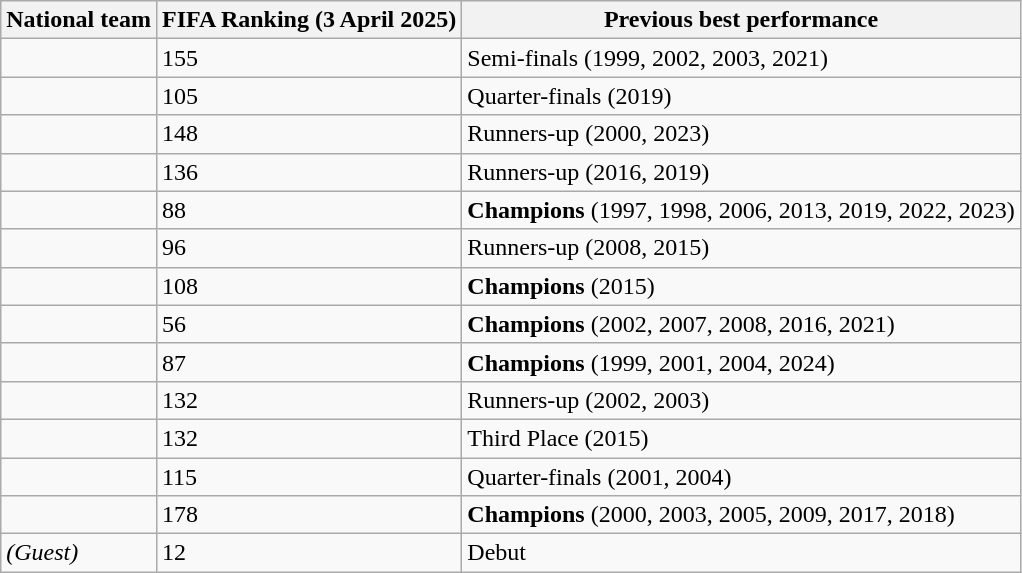<table class="wikitable sortable">
<tr>
<th>National team</th>
<th>FIFA Ranking (3 April 2025)</th>
<th>Previous best performance</th>
</tr>
<tr>
<td></td>
<td>155</td>
<td>Semi-finals (1999, 2002, 2003, 2021)</td>
</tr>
<tr>
<td></td>
<td>105</td>
<td>Quarter-finals (2019)</td>
</tr>
<tr>
<td></td>
<td>148</td>
<td>Runners-up (2000, 2023)</td>
</tr>
<tr>
<td></td>
<td>136</td>
<td>Runners-up (2016, 2019)</td>
</tr>
<tr>
<td></td>
<td>88</td>
<td><strong>Champions</strong> (1997, 1998, 2006, 2013, 2019, 2022, 2023)</td>
</tr>
<tr>
<td></td>
<td>96</td>
<td>Runners-up (2008, 2015)</td>
</tr>
<tr>
<td></td>
<td>108</td>
<td><strong>Champions</strong> (2015)</td>
</tr>
<tr>
<td></td>
<td>56</td>
<td><strong>Champions</strong> (2002, 2007, 2008, 2016, 2021)</td>
</tr>
<tr>
<td></td>
<td>87</td>
<td><strong>Champions</strong> (1999, 2001, 2004, 2024)</td>
</tr>
<tr>
<td></td>
<td>132</td>
<td>Runners-up (2002, 2003)</td>
</tr>
<tr>
<td></td>
<td>132</td>
<td>Third Place (2015)</td>
</tr>
<tr>
<td></td>
<td>115</td>
<td>Quarter-finals (2001, 2004)</td>
</tr>
<tr>
<td></td>
<td>178</td>
<td><strong>Champions</strong> (2000, 2003, 2005, 2009, 2017, 2018)</td>
</tr>
<tr>
<td> <em>(Guest)</em></td>
<td>12</td>
<td>Debut</td>
</tr>
</table>
